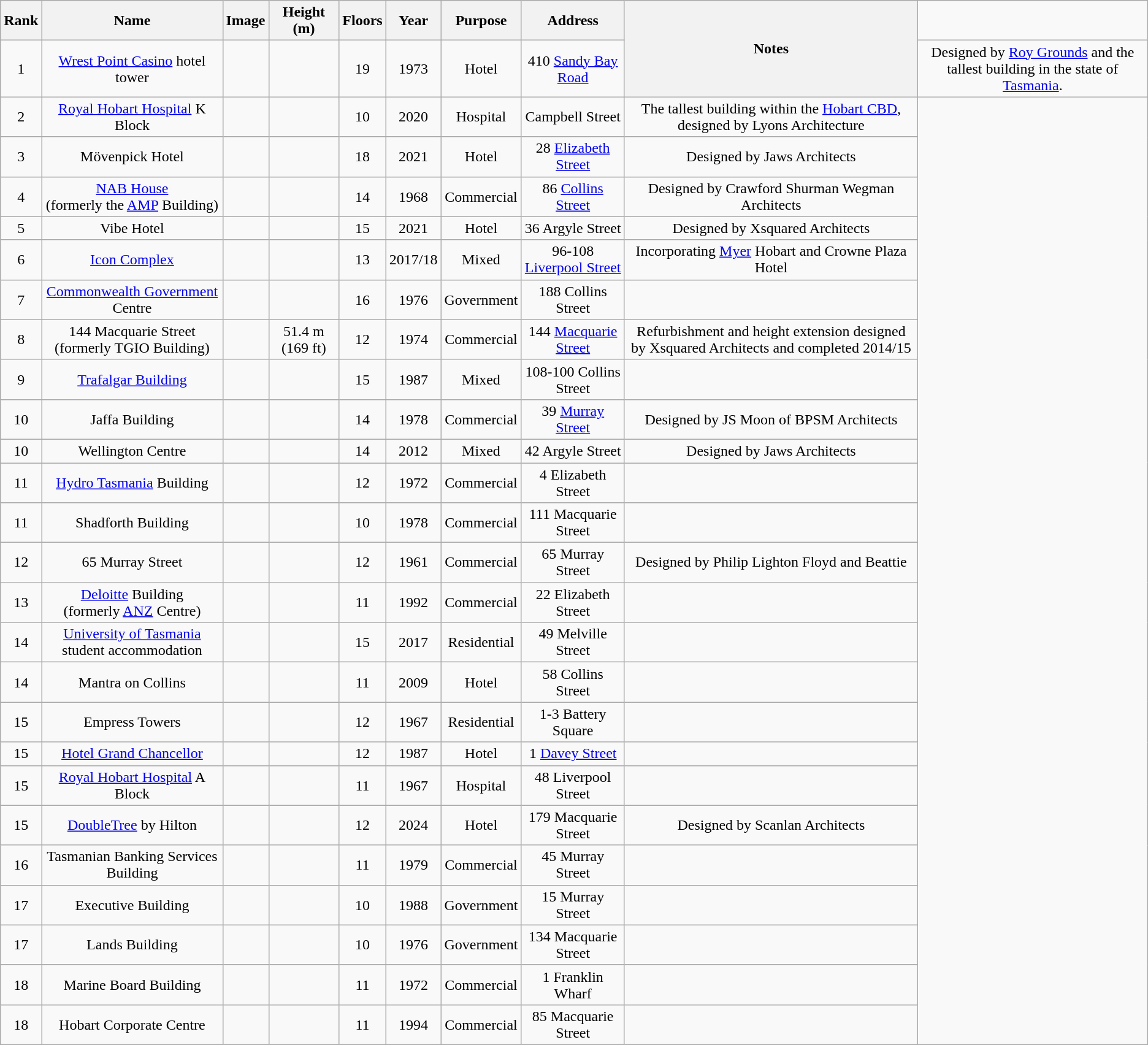<table class="wikitable sortable" style="text-align:center;">
<tr>
<th>Rank</th>
<th>Name</th>
<th class="unsortable">Image</th>
<th>Height (m)</th>
<th>Floors</th>
<th>Year</th>
<th>Purpose</th>
<th>Address</th>
<th rowspan="2">Notes</th>
</tr>
<tr>
<td>1</td>
<td><a href='#'>Wrest Point Casino</a> hotel tower</td>
<td></td>
<td></td>
<td>19</td>
<td>1973</td>
<td>Hotel</td>
<td>410 <a href='#'>Sandy Bay Road</a></td>
<td>Designed by <a href='#'>Roy Grounds</a> and the tallest building in the state of <a href='#'>Tasmania</a>.</td>
</tr>
<tr>
<td>2</td>
<td><a href='#'>Royal Hobart Hospital</a> K Block</td>
<td></td>
<td></td>
<td>10</td>
<td>2020</td>
<td>Hospital</td>
<td>Campbell Street</td>
<td>The tallest building within the <a href='#'>Hobart CBD</a>, designed by Lyons Architecture</td>
</tr>
<tr>
<td>3</td>
<td>Mövenpick Hotel</td>
<td></td>
<td></td>
<td>18</td>
<td>2021</td>
<td>Hotel</td>
<td>28 <a href='#'>Elizabeth Street</a></td>
<td>Designed by Jaws Architects</td>
</tr>
<tr>
<td>4</td>
<td><a href='#'>NAB House</a><br>(formerly the <a href='#'>AMP</a> Building)</td>
<td></td>
<td></td>
<td>14</td>
<td>1968</td>
<td>Commercial</td>
<td>86 <a href='#'>Collins Street</a></td>
<td>Designed by Crawford Shurman Wegman Architects</td>
</tr>
<tr>
<td>5</td>
<td>Vibe Hotel</td>
<td></td>
<td></td>
<td>15</td>
<td>2021</td>
<td>Hotel</td>
<td>36 Argyle Street</td>
<td>Designed by Xsquared Architects</td>
</tr>
<tr>
<td>6</td>
<td><a href='#'>Icon Complex</a></td>
<td></td>
<td></td>
<td>13</td>
<td>2017/18</td>
<td>Mixed</td>
<td>96-108 <a href='#'>Liverpool Street</a></td>
<td>Incorporating <a href='#'>Myer</a> Hobart and Crowne Plaza Hotel</td>
</tr>
<tr>
<td>7</td>
<td><a href='#'>Commonwealth Government</a> Centre</td>
<td></td>
<td></td>
<td>16</td>
<td>1976</td>
<td>Government</td>
<td>188 Collins Street</td>
<td></td>
</tr>
<tr>
<td>8</td>
<td>144 Macquarie Street<br>(formerly TGIO Building)</td>
<td></td>
<td>51.4 m (169 ft)</td>
<td>12</td>
<td>1974</td>
<td>Commercial</td>
<td>144 <a href='#'>Macquarie Street</a></td>
<td>Refurbishment and height extension designed by Xsquared Architects and completed 2014/15</td>
</tr>
<tr>
<td>9</td>
<td><a href='#'>Trafalgar Building</a></td>
<td></td>
<td></td>
<td>15</td>
<td>1987</td>
<td>Mixed</td>
<td>108-100 Collins Street</td>
<td></td>
</tr>
<tr>
<td>10</td>
<td>Jaffa Building</td>
<td></td>
<td></td>
<td>14</td>
<td>1978</td>
<td>Commercial</td>
<td>39 <a href='#'>Murray Street</a></td>
<td>Designed by JS Moon of BPSM Architects</td>
</tr>
<tr>
<td>10</td>
<td>Wellington Centre</td>
<td></td>
<td></td>
<td>14</td>
<td>2012</td>
<td>Mixed</td>
<td>42 Argyle Street</td>
<td>Designed by Jaws Architects</td>
</tr>
<tr>
<td>11</td>
<td><a href='#'>Hydro Tasmania</a> Building</td>
<td></td>
<td></td>
<td>12</td>
<td>1972</td>
<td>Commercial</td>
<td>4 Elizabeth Street</td>
<td></td>
</tr>
<tr>
<td>11</td>
<td>Shadforth Building</td>
<td></td>
<td></td>
<td>10</td>
<td>1978</td>
<td>Commercial</td>
<td>111 Macquarie Street</td>
<td></td>
</tr>
<tr>
<td>12</td>
<td>65 Murray Street</td>
<td></td>
<td></td>
<td>12</td>
<td>1961</td>
<td>Commercial</td>
<td>65 Murray Street</td>
<td>Designed by Philip Lighton Floyd and Beattie</td>
</tr>
<tr>
<td>13</td>
<td><a href='#'>Deloitte</a> Building<br>(formerly <a href='#'>ANZ</a> Centre)</td>
<td></td>
<td></td>
<td>11</td>
<td>1992</td>
<td>Commercial</td>
<td>22 Elizabeth Street</td>
<td></td>
</tr>
<tr>
<td>14</td>
<td><a href='#'>University of Tasmania</a> student accommodation</td>
<td></td>
<td></td>
<td>15</td>
<td>2017</td>
<td>Residential</td>
<td>49 Melville Street</td>
<td></td>
</tr>
<tr>
<td>14</td>
<td>Mantra on Collins</td>
<td></td>
<td></td>
<td>11</td>
<td>2009</td>
<td>Hotel</td>
<td>58 Collins Street</td>
<td></td>
</tr>
<tr>
<td>15</td>
<td>Empress Towers</td>
<td></td>
<td></td>
<td>12</td>
<td>1967</td>
<td>Residential</td>
<td>1-3 Battery Square</td>
<td></td>
</tr>
<tr>
<td>15</td>
<td><a href='#'>Hotel Grand Chancellor</a></td>
<td></td>
<td></td>
<td>12</td>
<td>1987</td>
<td>Hotel</td>
<td>1 <a href='#'>Davey Street</a></td>
<td></td>
</tr>
<tr>
<td>15</td>
<td><a href='#'>Royal Hobart Hospital</a> A Block</td>
<td></td>
<td></td>
<td>11</td>
<td>1967</td>
<td>Hospital</td>
<td>48 Liverpool Street</td>
<td></td>
</tr>
<tr>
<td>15</td>
<td><a href='#'>DoubleTree</a> by Hilton</td>
<td></td>
<td></td>
<td>12</td>
<td>2024</td>
<td>Hotel</td>
<td>179 Macquarie Street</td>
<td>Designed by Scanlan Architects</td>
</tr>
<tr>
<td>16</td>
<td>Tasmanian Banking Services Building</td>
<td></td>
<td></td>
<td>11</td>
<td>1979</td>
<td>Commercial</td>
<td>45 Murray Street</td>
<td></td>
</tr>
<tr>
<td>17</td>
<td>Executive Building</td>
<td></td>
<td></td>
<td>10</td>
<td>1988</td>
<td>Government</td>
<td>15 Murray Street</td>
<td></td>
</tr>
<tr>
<td>17</td>
<td>Lands Building</td>
<td></td>
<td></td>
<td>10</td>
<td>1976</td>
<td>Government</td>
<td>134 Macquarie Street</td>
<td></td>
</tr>
<tr>
<td>18</td>
<td>Marine Board Building</td>
<td></td>
<td></td>
<td>11</td>
<td>1972</td>
<td>Commercial</td>
<td>1 Franklin Wharf</td>
<td></td>
</tr>
<tr>
<td>18</td>
<td>Hobart Corporate Centre</td>
<td></td>
<td></td>
<td>11</td>
<td>1994</td>
<td>Commercial</td>
<td>85 Macquarie Street</td>
<td></td>
</tr>
</table>
